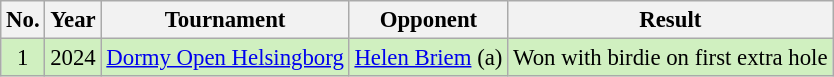<table class="wikitable" style="font-size:95%;">
<tr>
<th>No.</th>
<th>Year</th>
<th>Tournament</th>
<th>Opponent</th>
<th>Result</th>
</tr>
<tr style="background:#D0F0C0;">
<td align=center>1</td>
<td>2024</td>
<td><a href='#'>Dormy Open Helsingborg</a></td>
<td> <a href='#'>Helen Briem</a> (a)</td>
<td>Won with birdie on first extra hole</td>
</tr>
</table>
